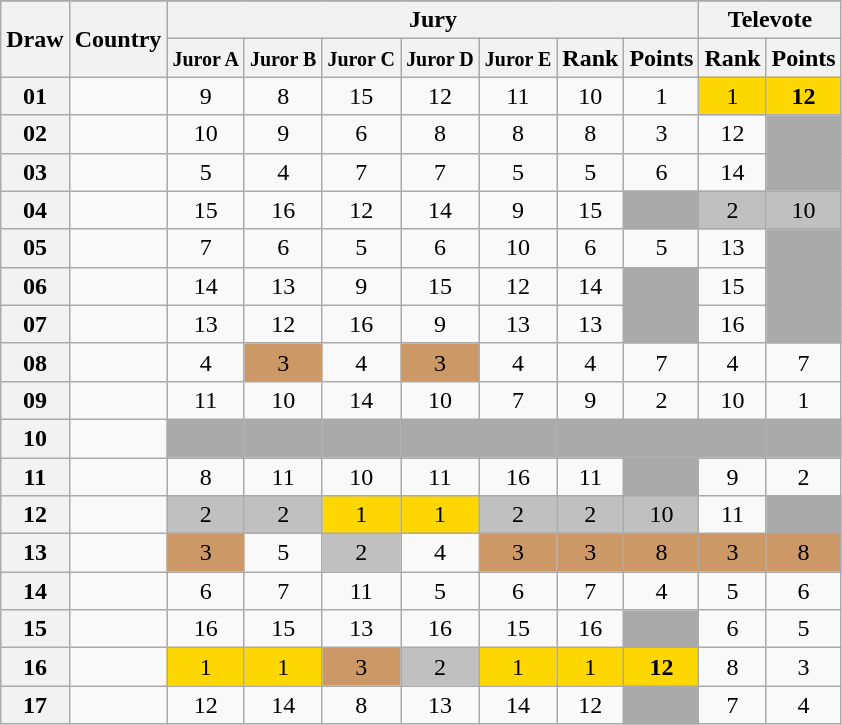<table class="sortable wikitable collapsible plainrowheaders" style="text-align:center;">
<tr>
</tr>
<tr>
<th scope="col" rowspan="2">Draw</th>
<th scope="col" rowspan="2">Country</th>
<th scope="col" colspan="7">Jury</th>
<th scope="col" colspan="2">Televote</th>
</tr>
<tr>
<th scope="col"><small>Juror A</small></th>
<th scope="col"><small>Juror B</small></th>
<th scope="col"><small>Juror C</small></th>
<th scope="col"><small>Juror D</small></th>
<th scope="col"><small>Juror E</small></th>
<th scope="col">Rank</th>
<th scope="col">Points</th>
<th scope="col">Rank</th>
<th scope="col">Points</th>
</tr>
<tr>
<th scope="row" style="text-align:center;">01</th>
<td style="text-align:left;"></td>
<td>9</td>
<td>8</td>
<td>15</td>
<td>12</td>
<td>11</td>
<td>10</td>
<td>1</td>
<td style="background:gold;">1</td>
<td style="background:gold;"><strong>12</strong></td>
</tr>
<tr>
<th scope="row" style="text-align:center;">02</th>
<td style="text-align:left;"></td>
<td>10</td>
<td>9</td>
<td>6</td>
<td>8</td>
<td>8</td>
<td>8</td>
<td>3</td>
<td>12</td>
<td style="background:#AAAAAA;"></td>
</tr>
<tr>
<th scope="row" style="text-align:center;">03</th>
<td style="text-align:left;"></td>
<td>5</td>
<td>4</td>
<td>7</td>
<td>7</td>
<td>5</td>
<td>5</td>
<td>6</td>
<td>14</td>
<td style="background:#AAAAAA;"></td>
</tr>
<tr>
<th scope="row" style="text-align:center;">04</th>
<td style="text-align:left;"></td>
<td>15</td>
<td>16</td>
<td>12</td>
<td>14</td>
<td>9</td>
<td>15</td>
<td style="background:#AAAAAA;"></td>
<td style="background:silver;">2</td>
<td style="background:silver;">10</td>
</tr>
<tr>
<th scope="row" style="text-align:center;">05</th>
<td style="text-align:left;"></td>
<td>7</td>
<td>6</td>
<td>5</td>
<td>6</td>
<td>10</td>
<td>6</td>
<td>5</td>
<td>13</td>
<td style="background:#AAAAAA;"></td>
</tr>
<tr>
<th scope="row" style="text-align:center;">06</th>
<td style="text-align:left;"></td>
<td>14</td>
<td>13</td>
<td>9</td>
<td>15</td>
<td>12</td>
<td>14</td>
<td style="background:#AAAAAA;"></td>
<td>15</td>
<td style="background:#AAAAAA;"></td>
</tr>
<tr>
<th scope="row" style="text-align:center;">07</th>
<td style="text-align:left;"></td>
<td>13</td>
<td>12</td>
<td>16</td>
<td>9</td>
<td>13</td>
<td>13</td>
<td style="background:#AAAAAA;"></td>
<td>16</td>
<td style="background:#AAAAAA;"></td>
</tr>
<tr>
<th scope="row" style="text-align:center;">08</th>
<td style="text-align:left;"></td>
<td>4</td>
<td style="background:#CC9966;">3</td>
<td>4</td>
<td style="background:#CC9966;">3</td>
<td>4</td>
<td>4</td>
<td>7</td>
<td>4</td>
<td>7</td>
</tr>
<tr>
<th scope="row" style="text-align:center;">09</th>
<td style="text-align:left;"></td>
<td>11</td>
<td>10</td>
<td>14</td>
<td>10</td>
<td>7</td>
<td>9</td>
<td>2</td>
<td>10</td>
<td>1</td>
</tr>
<tr class="sortbottom">
<th scope="row" style="text-align:center;">10</th>
<td style="text-align:left;"></td>
<td style="background:#AAAAAA;"></td>
<td style="background:#AAAAAA;"></td>
<td style="background:#AAAAAA;"></td>
<td style="background:#AAAAAA;"></td>
<td style="background:#AAAAAA;"></td>
<td style="background:#AAAAAA;"></td>
<td style="background:#AAAAAA;"></td>
<td style="background:#AAAAAA;"></td>
<td style="background:#AAAAAA;"></td>
</tr>
<tr>
<th scope="row" style="text-align:center;">11</th>
<td style="text-align:left;"></td>
<td>8</td>
<td>11</td>
<td>10</td>
<td>11</td>
<td>16</td>
<td>11</td>
<td style="background:#AAAAAA;"></td>
<td>9</td>
<td>2</td>
</tr>
<tr>
<th scope="row" style="text-align:center;">12</th>
<td style="text-align:left;"></td>
<td style="background:silver;">2</td>
<td style="background:silver;">2</td>
<td style="background:gold;">1</td>
<td style="background:gold;">1</td>
<td style="background:silver;">2</td>
<td style="background:silver;">2</td>
<td style="background:silver;">10</td>
<td>11</td>
<td style="background:#AAAAAA;"></td>
</tr>
<tr>
<th scope="row" style="text-align:center;">13</th>
<td style="text-align:left;"></td>
<td style="background:#CC9966;">3</td>
<td>5</td>
<td style="background:silver;">2</td>
<td>4</td>
<td style="background:#CC9966;">3</td>
<td style="background:#CC9966;">3</td>
<td style="background:#CC9966;">8</td>
<td style="background:#CC9966;">3</td>
<td style="background:#CC9966;">8</td>
</tr>
<tr>
<th scope="row" style="text-align:center;">14</th>
<td style="text-align:left;"></td>
<td>6</td>
<td>7</td>
<td>11</td>
<td>5</td>
<td>6</td>
<td>7</td>
<td>4</td>
<td>5</td>
<td>6</td>
</tr>
<tr>
<th scope="row" style="text-align:center;">15</th>
<td style="text-align:left;"></td>
<td>16</td>
<td>15</td>
<td>13</td>
<td>16</td>
<td>15</td>
<td>16</td>
<td style="background:#AAAAAA;"></td>
<td>6</td>
<td>5</td>
</tr>
<tr>
<th scope="row" style="text-align:center;">16</th>
<td style="text-align:left;"></td>
<td style="background:gold;">1</td>
<td style="background:gold;">1</td>
<td style="background:#CC9966;">3</td>
<td style="background:silver;">2</td>
<td style="background:gold;">1</td>
<td style="background:gold;">1</td>
<td style="background:gold;"><strong>12</strong></td>
<td>8</td>
<td>3</td>
</tr>
<tr>
<th scope="row" style="text-align:center;">17</th>
<td style="text-align:left;"></td>
<td>12</td>
<td>14</td>
<td>8</td>
<td>13</td>
<td>14</td>
<td>12</td>
<td style="background:#AAAAAA;"></td>
<td>7</td>
<td>4</td>
</tr>
</table>
